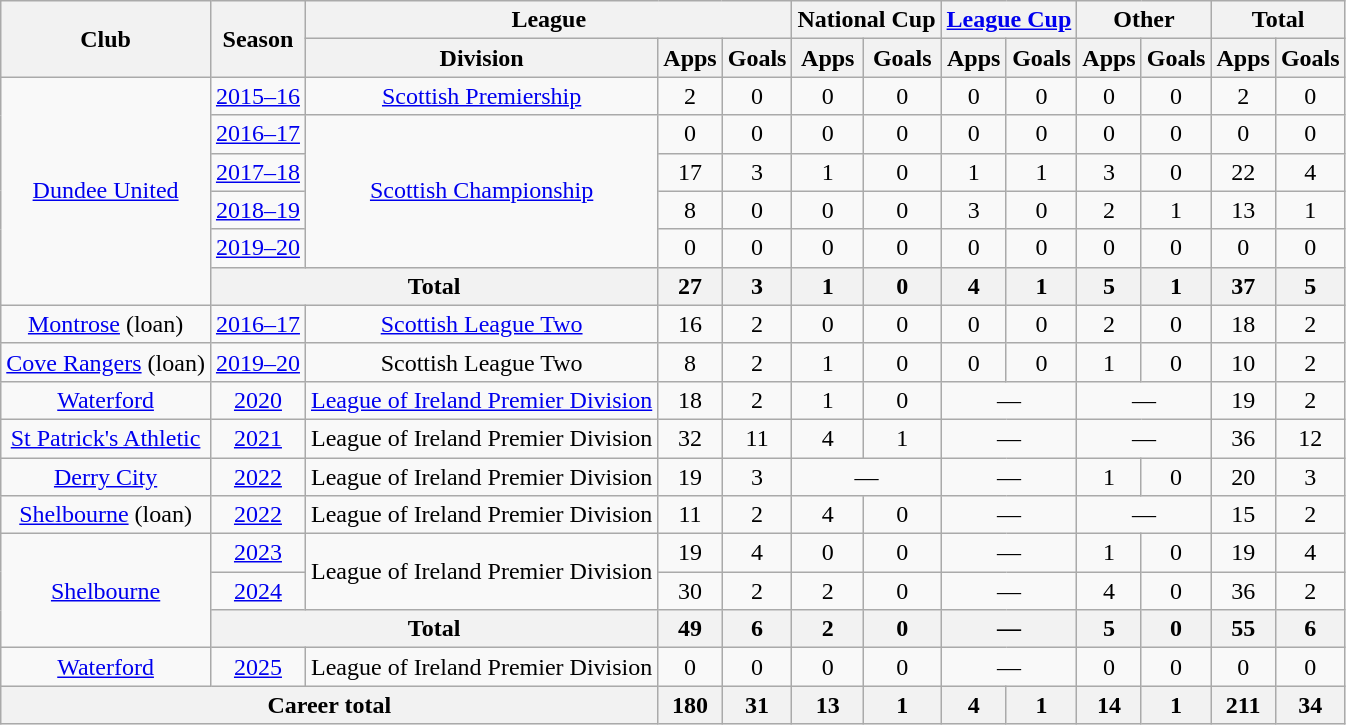<table class="wikitable" style="text-align:center">
<tr>
<th rowspan="2">Club</th>
<th rowspan="2">Season</th>
<th colspan="3">League</th>
<th colspan="2">National Cup</th>
<th colspan="2"><a href='#'>League Cup</a></th>
<th colspan="2">Other</th>
<th colspan="2">Total</th>
</tr>
<tr>
<th>Division</th>
<th>Apps</th>
<th>Goals</th>
<th>Apps</th>
<th>Goals</th>
<th>Apps</th>
<th>Goals</th>
<th>Apps</th>
<th>Goals</th>
<th>Apps</th>
<th>Goals</th>
</tr>
<tr>
<td rowspan="6"><a href='#'>Dundee United</a></td>
<td><a href='#'>2015–16</a></td>
<td><a href='#'>Scottish Premiership</a></td>
<td>2</td>
<td>0</td>
<td>0</td>
<td>0</td>
<td>0</td>
<td>0</td>
<td>0</td>
<td>0</td>
<td>2</td>
<td>0</td>
</tr>
<tr>
<td><a href='#'>2016–17</a></td>
<td rowspan="4"><a href='#'>Scottish Championship</a></td>
<td>0</td>
<td>0</td>
<td>0</td>
<td>0</td>
<td>0</td>
<td>0</td>
<td>0</td>
<td>0</td>
<td>0</td>
<td>0</td>
</tr>
<tr>
<td><a href='#'>2017–18</a></td>
<td>17</td>
<td>3</td>
<td>1</td>
<td>0</td>
<td>1</td>
<td>1</td>
<td>3</td>
<td>0</td>
<td>22</td>
<td>4</td>
</tr>
<tr>
<td><a href='#'>2018–19</a></td>
<td>8</td>
<td>0</td>
<td>0</td>
<td>0</td>
<td>3</td>
<td>0</td>
<td>2</td>
<td>1</td>
<td>13</td>
<td>1</td>
</tr>
<tr>
<td><a href='#'>2019–20</a></td>
<td>0</td>
<td>0</td>
<td>0</td>
<td>0</td>
<td>0</td>
<td>0</td>
<td>0</td>
<td>0</td>
<td>0</td>
<td>0</td>
</tr>
<tr>
<th colspan="2">Total</th>
<th>27</th>
<th>3</th>
<th>1</th>
<th>0</th>
<th>4</th>
<th>1</th>
<th>5</th>
<th>1</th>
<th>37</th>
<th>5</th>
</tr>
<tr>
<td><a href='#'>Montrose</a> (loan)</td>
<td><a href='#'>2016–17</a></td>
<td><a href='#'>Scottish League Two</a></td>
<td>16</td>
<td>2</td>
<td>0</td>
<td>0</td>
<td>0</td>
<td>0</td>
<td>2</td>
<td>0</td>
<td>18</td>
<td>2</td>
</tr>
<tr>
<td><a href='#'>Cove Rangers</a> (loan)</td>
<td><a href='#'>2019–20</a></td>
<td>Scottish League Two</td>
<td>8</td>
<td>2</td>
<td>1</td>
<td>0</td>
<td>0</td>
<td>0</td>
<td>1</td>
<td>0</td>
<td>10</td>
<td>2</td>
</tr>
<tr>
<td><a href='#'>Waterford</a></td>
<td><a href='#'>2020</a></td>
<td><a href='#'>League of Ireland Premier Division</a></td>
<td>18</td>
<td>2</td>
<td>1</td>
<td>0</td>
<td colspan="2">—</td>
<td colspan="2">—</td>
<td>19</td>
<td>2</td>
</tr>
<tr>
<td><a href='#'>St Patrick's Athletic</a></td>
<td><a href='#'>2021</a></td>
<td>League of Ireland Premier Division</td>
<td>32</td>
<td>11</td>
<td>4</td>
<td>1</td>
<td colspan="2">—</td>
<td colspan="2">—</td>
<td>36</td>
<td>12</td>
</tr>
<tr>
<td><a href='#'>Derry City</a></td>
<td><a href='#'>2022</a></td>
<td>League of Ireland Premier Division</td>
<td>19</td>
<td>3</td>
<td colspan="2">—</td>
<td colspan="2">—</td>
<td>1</td>
<td>0</td>
<td>20</td>
<td>3</td>
</tr>
<tr>
<td><a href='#'>Shelbourne</a> (loan)</td>
<td><a href='#'>2022</a></td>
<td>League of Ireland Premier Division</td>
<td>11</td>
<td>2</td>
<td>4</td>
<td>0</td>
<td colspan="2">—</td>
<td colspan="2">—</td>
<td>15</td>
<td>2</td>
</tr>
<tr>
<td rowspan="3"><a href='#'>Shelbourne</a></td>
<td><a href='#'>2023</a></td>
<td rowspan="2">League of Ireland Premier Division</td>
<td>19</td>
<td>4</td>
<td>0</td>
<td>0</td>
<td colspan="2">—</td>
<td>1</td>
<td>0</td>
<td>19</td>
<td>4</td>
</tr>
<tr>
<td><a href='#'>2024</a></td>
<td>30</td>
<td>2</td>
<td>2</td>
<td>0</td>
<td colspan="2">—</td>
<td>4</td>
<td>0</td>
<td>36</td>
<td>2</td>
</tr>
<tr>
<th colspan="2">Total</th>
<th>49</th>
<th>6</th>
<th>2</th>
<th>0</th>
<th colspan="2">—</th>
<th>5</th>
<th>0</th>
<th>55</th>
<th>6</th>
</tr>
<tr>
<td><a href='#'>Waterford</a></td>
<td><a href='#'>2025</a></td>
<td>League of Ireland Premier Division</td>
<td>0</td>
<td>0</td>
<td>0</td>
<td>0</td>
<td colspan="2">—</td>
<td>0</td>
<td>0</td>
<td>0</td>
<td>0</td>
</tr>
<tr>
<th colspan="3">Career total</th>
<th>180</th>
<th>31</th>
<th>13</th>
<th>1</th>
<th>4</th>
<th>1</th>
<th>14</th>
<th>1</th>
<th>211</th>
<th>34</th>
</tr>
</table>
